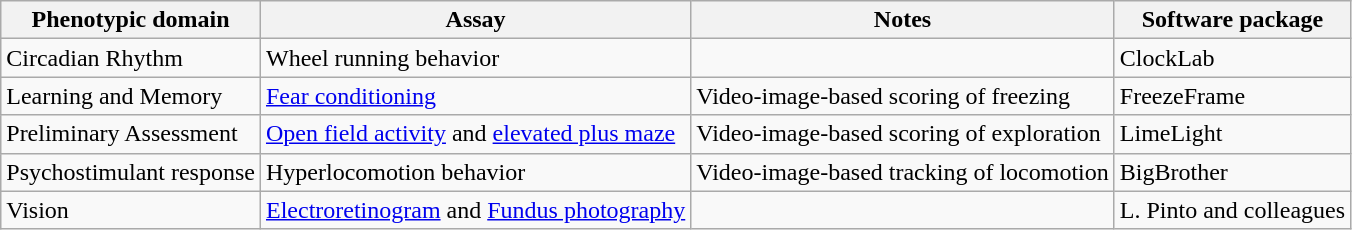<table class="wikitable">
<tr>
<th>Phenotypic domain</th>
<th>Assay</th>
<th>Notes</th>
<th>Software package</th>
</tr>
<tr>
<td>Circadian Rhythm</td>
<td>Wheel running behavior</td>
<td></td>
<td>ClockLab</td>
</tr>
<tr>
<td>Learning and Memory</td>
<td><a href='#'>Fear conditioning</a></td>
<td>Video-image-based scoring of freezing</td>
<td>FreezeFrame</td>
</tr>
<tr>
<td>Preliminary Assessment</td>
<td><a href='#'>Open field activity</a> and <a href='#'>elevated plus maze</a></td>
<td>Video-image-based scoring of exploration</td>
<td>LimeLight</td>
</tr>
<tr>
<td>Psychostimulant response</td>
<td>Hyperlocomotion behavior</td>
<td>Video-image-based tracking of locomotion</td>
<td>BigBrother</td>
</tr>
<tr>
<td>Vision</td>
<td><a href='#'>Electroretinogram</a> and <a href='#'>Fundus photography</a></td>
<td></td>
<td>L. Pinto and colleagues</td>
</tr>
</table>
